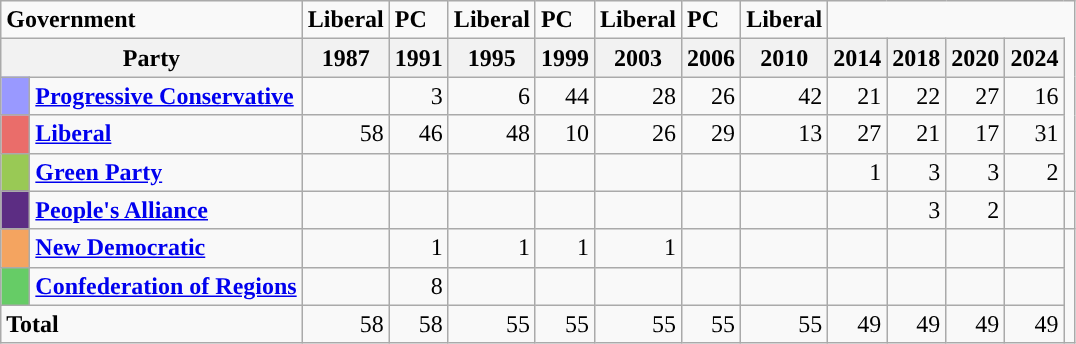<table class="wikitable">
<tr>
<td colspan = "2"><strong>Government</strong></td>
<td><strong>Liberal</strong></td>
<td><strong>PC</strong></td>
<td><strong>Liberal</strong></td>
<td><strong>PC</strong></td>
<td><strong>Liberal</strong></td>
<td><strong>PC</strong></td>
<td><strong>Liberal</strong></td>
</tr>
<tr>
<th colspan = "2">Party</th>
<th>1987</th>
<th>1991</th>
<th>1995</th>
<th>1999</th>
<th>2003</th>
<th>2006</th>
<th>2010</th>
<th>2014</th>
<th>2018</th>
<th>2020</th>
<th>2024</th>
</tr>
<tr align = "right">
<td bgcolor="#9999FF">   </td>
<td align="left"><strong><a href='#'>Progressive Conservative</a></strong></td>
<td></td>
<td>3</td>
<td>6</td>
<td>44</td>
<td>28</td>
<td>26</td>
<td>42</td>
<td>21</td>
<td>22</td>
<td>27</td>
<td>16</td>
</tr>
<tr align = "right">
<td bgcolor="#EA6D6A">   </td>
<td align="left"><strong><a href='#'>Liberal</a></strong></td>
<td>58</td>
<td>46</td>
<td>48</td>
<td>10</td>
<td>26</td>
<td>29</td>
<td>13</td>
<td>27</td>
<td>21</td>
<td>17</td>
<td>31</td>
</tr>
<tr align = "right">
<td bgcolor="#99C955">   </td>
<td align="left"><strong><a href='#'>Green Party</a></strong></td>
<td></td>
<td></td>
<td></td>
<td></td>
<td></td>
<td></td>
<td></td>
<td>1</td>
<td>3</td>
<td>3</td>
<td>2</td>
</tr>
<tr align = "right">
<td bgcolor="#5C2D83">   </td>
<td align="left"><strong><a href='#'>People's Alliance</a></strong></td>
<td></td>
<td></td>
<td></td>
<td></td>
<td></td>
<td></td>
<td></td>
<td></td>
<td>3</td>
<td>2</td>
<td></td>
<td></td>
</tr>
<tr align = "right">
<td bgcolor="sandybrown">   </td>
<td align="left"><strong><a href='#'>New Democratic</a></strong></td>
<td></td>
<td>1</td>
<td>1</td>
<td>1</td>
<td>1</td>
<td></td>
<td></td>
<td></td>
<td></td>
<td></td>
<td></td>
</tr>
<tr align = "right">
<td bgcolor="#66CC66">   </td>
<td align="left"><strong><a href='#'>Confederation of Regions</a></strong></td>
<td></td>
<td>8</td>
<td></td>
<td></td>
<td></td>
<td></td>
<td></td>
<td></td>
<td></td>
<td></td>
<td></td>
</tr>
<tr align = "right">
<td colspan = "2" align="left"><strong>Total</strong></td>
<td>58</td>
<td>58</td>
<td>55</td>
<td>55</td>
<td>55</td>
<td>55</td>
<td>55</td>
<td>49</td>
<td>49</td>
<td>49</td>
<td>49</td>
</tr>
</table>
